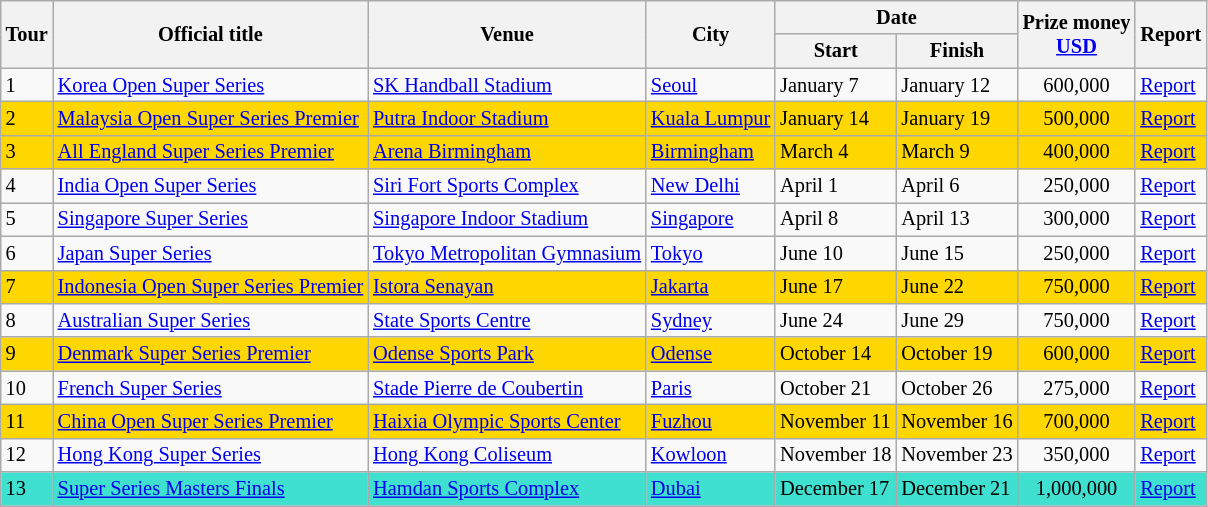<table class=wikitable style="font-size:85%">
<tr>
<th rowspan=2>Tour</th>
<th rowspan=2>Official title</th>
<th rowspan=2>Venue</th>
<th rowspan=2>City</th>
<th colspan=2>Date</th>
<th rowspan=2>Prize money <br><a href='#'>USD</a></th>
<th rowspan=2>Report</th>
</tr>
<tr>
<th>Start</th>
<th>Finish</th>
</tr>
<tr>
<td>1</td>
<td> <a href='#'>Korea Open Super Series</a></td>
<td><a href='#'>SK Handball Stadium</a></td>
<td><a href='#'>Seoul</a></td>
<td>January 7</td>
<td>January 12</td>
<td align=center>600,000</td>
<td><a href='#'>Report</a></td>
</tr>
<tr bgcolor="gold">
<td>2</td>
<td> <a href='#'>Malaysia Open Super Series Premier</a></td>
<td><a href='#'>Putra Indoor Stadium</a></td>
<td><a href='#'>Kuala Lumpur</a></td>
<td>January 14</td>
<td>January 19</td>
<td align=center>500,000</td>
<td><a href='#'>Report</a></td>
</tr>
<tr bgcolor="gold">
<td>3</td>
<td> <a href='#'>All England Super Series Premier</a></td>
<td><a href='#'>Arena Birmingham</a></td>
<td><a href='#'>Birmingham</a></td>
<td>March 4</td>
<td>March 9</td>
<td align=center>400,000</td>
<td><a href='#'>Report</a></td>
</tr>
<tr>
<td>4</td>
<td> <a href='#'>India Open Super Series</a></td>
<td><a href='#'>Siri Fort Sports Complex</a></td>
<td><a href='#'>New Delhi</a></td>
<td>April 1</td>
<td>April 6</td>
<td align=center>250,000</td>
<td><a href='#'>Report</a></td>
</tr>
<tr>
<td>5</td>
<td> <a href='#'>Singapore Super Series</a></td>
<td><a href='#'>Singapore Indoor Stadium</a></td>
<td><a href='#'>Singapore</a></td>
<td>April 8</td>
<td>April 13</td>
<td align=center>300,000</td>
<td><a href='#'>Report</a></td>
</tr>
<tr>
<td>6</td>
<td> <a href='#'>Japan Super Series</a></td>
<td><a href='#'>Tokyo Metropolitan Gymnasium</a></td>
<td><a href='#'>Tokyo</a></td>
<td>June 10</td>
<td>June 15</td>
<td align=center>250,000</td>
<td><a href='#'>Report</a></td>
</tr>
<tr bgcolor="gold">
<td>7</td>
<td> <a href='#'>Indonesia Open Super Series Premier</a></td>
<td><a href='#'>Istora Senayan</a></td>
<td><a href='#'>Jakarta</a></td>
<td>June 17</td>
<td>June 22</td>
<td align=center>750,000</td>
<td><a href='#'>Report</a></td>
</tr>
<tr>
<td>8</td>
<td> <a href='#'>Australian Super Series</a></td>
<td><a href='#'>State Sports Centre</a></td>
<td><a href='#'>Sydney</a></td>
<td>June 24</td>
<td>June 29</td>
<td align=center>750,000</td>
<td><a href='#'>Report</a></td>
</tr>
<tr bgcolor="gold">
<td>9</td>
<td> <a href='#'>Denmark Super Series Premier</a></td>
<td><a href='#'>Odense Sports Park</a></td>
<td><a href='#'>Odense</a></td>
<td>October 14</td>
<td>October 19</td>
<td align=center>600,000</td>
<td><a href='#'>Report</a></td>
</tr>
<tr>
<td>10</td>
<td> <a href='#'>French Super Series</a></td>
<td><a href='#'>Stade Pierre de Coubertin</a></td>
<td><a href='#'>Paris</a></td>
<td>October 21</td>
<td>October 26</td>
<td align=center>275,000</td>
<td><a href='#'>Report</a></td>
</tr>
<tr bgcolor="gold">
<td>11</td>
<td> <a href='#'>China Open Super Series Premier</a></td>
<td><a href='#'>Haixia Olympic Sports Center</a></td>
<td><a href='#'>Fuzhou</a></td>
<td>November 11</td>
<td>November 16</td>
<td align=center>700,000</td>
<td><a href='#'>Report</a></td>
</tr>
<tr>
<td>12</td>
<td> <a href='#'>Hong Kong Super Series</a></td>
<td><a href='#'>Hong Kong Coliseum</a></td>
<td><a href='#'>Kowloon</a></td>
<td>November 18</td>
<td>November 23</td>
<td align=center>350,000</td>
<td><a href='#'>Report</a></td>
</tr>
<tr bgcolor="turquoise">
<td>13</td>
<td> <a href='#'>Super Series Masters Finals</a></td>
<td><a href='#'>Hamdan Sports Complex</a></td>
<td><a href='#'>Dubai</a></td>
<td>December 17</td>
<td>December 21</td>
<td align=center>1,000,000</td>
<td><a href='#'>Report</a></td>
</tr>
</table>
